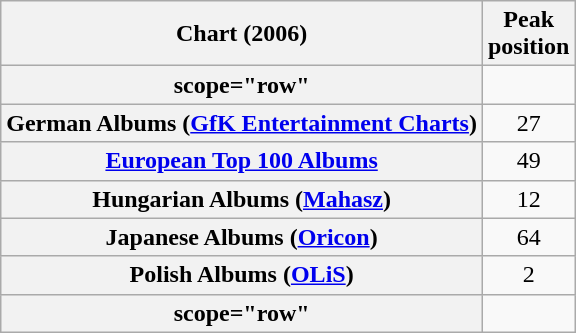<table class="wikitable sortable plainrowheaders">
<tr>
<th>Chart (2006)</th>
<th>Peak<br>position</th>
</tr>
<tr>
<th>scope="row"</th>
</tr>
<tr>
<th scope="row">German Albums (<a href='#'>GfK Entertainment Charts</a>)</th>
<td style="text-align:center;">27</td>
</tr>
<tr>
<th scope="row"><a href='#'>European Top 100 Albums</a></th>
<td style="text-align:center;">49</td>
</tr>
<tr>
<th scope="row">Hungarian Albums (<a href='#'>Mahasz</a>)</th>
<td style="text-align:center;">12</td>
</tr>
<tr>
<th scope="row">Japanese Albums (<a href='#'>Oricon</a>)</th>
<td style="text-align:center;">64</td>
</tr>
<tr>
<th scope="row">Polish Albums (<a href='#'>OLiS</a>)</th>
<td style="text-align:center;">2</td>
</tr>
<tr>
<th>scope="row"</th>
</tr>
</table>
